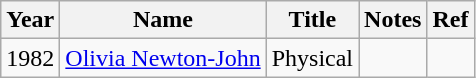<table class="wikitable">
<tr>
<th>Year</th>
<th>Name</th>
<th>Title</th>
<th>Notes</th>
<th>Ref</th>
</tr>
<tr>
<td>1982</td>
<td><a href='#'>Olivia Newton-John</a></td>
<td>Physical</td>
<td></td>
<td></td>
</tr>
</table>
